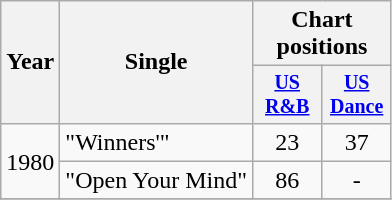<table class="wikitable" style="text-align:center;">
<tr>
<th rowspan="2">Year</th>
<th rowspan="2">Single</th>
<th colspan="2">Chart positions</th>
</tr>
<tr style="font-size:smaller;">
<th width="40"><a href='#'>US<br>R&B</a></th>
<th width="40"><a href='#'>US<br>Dance</a></th>
</tr>
<tr>
<td rowspan="2">1980</td>
<td align="left">"Winners'"</td>
<td>23</td>
<td>37</td>
</tr>
<tr>
<td align="left">"Open Your Mind"</td>
<td>86</td>
<td>-</td>
</tr>
<tr>
</tr>
</table>
